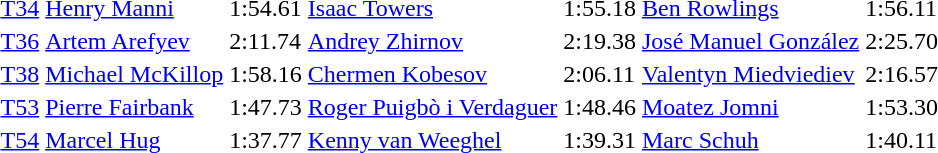<table>
<tr>
<td><a href='#'>T34</a></td>
<td><a href='#'>Henry Manni</a><br></td>
<td>1:54.61</td>
<td><a href='#'>Isaac Towers</a><br></td>
<td>1:55.18</td>
<td><a href='#'>Ben Rowlings</a><br></td>
<td>1:56.11</td>
</tr>
<tr>
<td><a href='#'>T36</a></td>
<td><a href='#'>Artem Arefyev</a><br></td>
<td>2:11.74</td>
<td><a href='#'>Andrey Zhirnov</a><br></td>
<td>2:19.38</td>
<td><a href='#'>José Manuel González</a><br></td>
<td>2:25.70</td>
</tr>
<tr>
<td><a href='#'>T38</a></td>
<td><a href='#'>Michael McKillop</a><br></td>
<td>1:58.16</td>
<td><a href='#'>Chermen Kobesov</a><br></td>
<td>2:06.11</td>
<td><a href='#'>Valentyn Miedviediev</a><br></td>
<td>2:16.57</td>
</tr>
<tr>
<td><a href='#'>T53</a></td>
<td><a href='#'>Pierre Fairbank</a><br></td>
<td>1:47.73</td>
<td><a href='#'>Roger Puigbò i Verdaguer</a><br></td>
<td>1:48.46</td>
<td><a href='#'>Moatez Jomni</a><br></td>
<td>1:53.30</td>
</tr>
<tr>
<td><a href='#'>T54</a></td>
<td><a href='#'>Marcel Hug</a><br></td>
<td>1:37.77</td>
<td><a href='#'>Kenny van Weeghel</a><br></td>
<td>1:39.31</td>
<td><a href='#'>Marc Schuh</a><br></td>
<td>1:40.11</td>
</tr>
</table>
